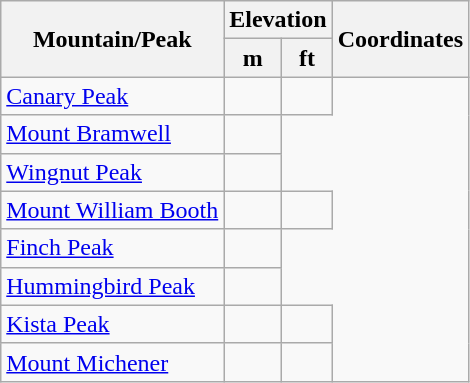<table class="wikitable">
<tr>
<th rowspan=2>Mountain/Peak</th>
<th colspan=2>Elevation</th>
<th rowspan=2>Coordinates</th>
</tr>
<tr>
<th>m</th>
<th>ft</th>
</tr>
<tr>
<td><a href='#'>Canary Peak</a></td>
<td></td>
<td></td>
</tr>
<tr>
<td><a href='#'>Mount Bramwell</a></td>
<td></td>
</tr>
<tr>
<td><a href='#'>Wingnut Peak</a></td>
<td></td>
</tr>
<tr>
<td><a href='#'>Mount William Booth</a></td>
<td></td>
<td></td>
</tr>
<tr>
<td><a href='#'>Finch Peak</a></td>
<td></td>
</tr>
<tr>
<td><a href='#'>Hummingbird Peak</a></td>
<td></td>
</tr>
<tr>
<td><a href='#'>Kista Peak</a></td>
<td></td>
<td></td>
</tr>
<tr>
<td><a href='#'>Mount Michener</a></td>
<td></td>
<td></td>
</tr>
</table>
